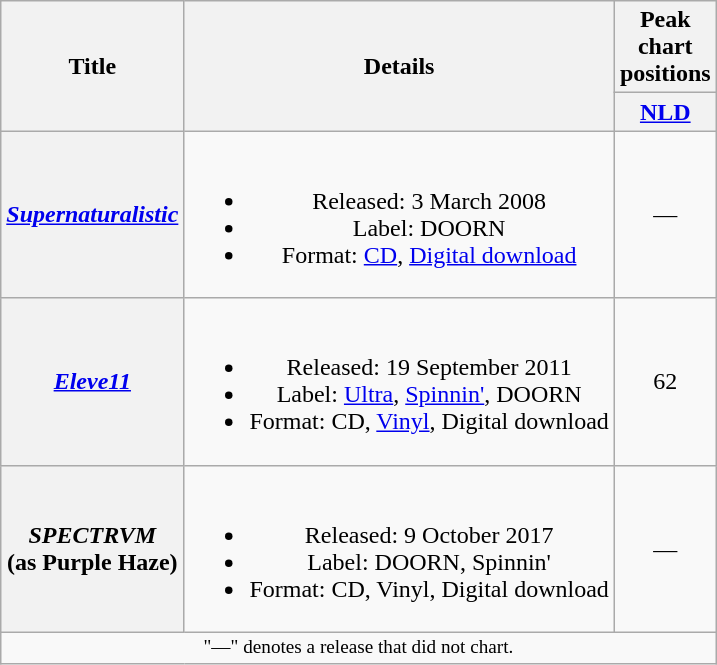<table class="wikitable plainrowheaders" style="text-align:center;">
<tr>
<th rowspan="2">Title</th>
<th rowspan="2">Details</th>
<th rowspan>Peak chart positions</th>
</tr>
<tr>
<th scope="col" style="width:3.5em;"><a href='#'>NLD</a><br></th>
</tr>
<tr>
<th scope="row"><em><a href='#'>Supernaturalistic</a></em></th>
<td><br><ul><li>Released: 3 March 2008</li><li>Label: DOORN</li><li>Format: <a href='#'>CD</a>, <a href='#'>Digital download</a></li></ul></td>
<td>—</td>
</tr>
<tr>
<th scope="row"><em><a href='#'>Eleve11</a></em></th>
<td><br><ul><li>Released: 19 September 2011</li><li>Label: <a href='#'>Ultra</a>, <a href='#'>Spinnin'</a>, DOORN</li><li>Format: CD, <a href='#'>Vinyl</a>, Digital download</li></ul></td>
<td>62</td>
</tr>
<tr>
<th scope="row"><em>SPECTRVM</em><br><span>(as Purple Haze)</span></th>
<td><br><ul><li>Released: 9 October 2017</li><li>Label: DOORN, Spinnin'</li><li>Format: CD, Vinyl, Digital download</li></ul></td>
<td>—</td>
</tr>
<tr>
<td colspan="3" style="font-size:80%;">"—" denotes a release that did not chart.</td>
</tr>
</table>
